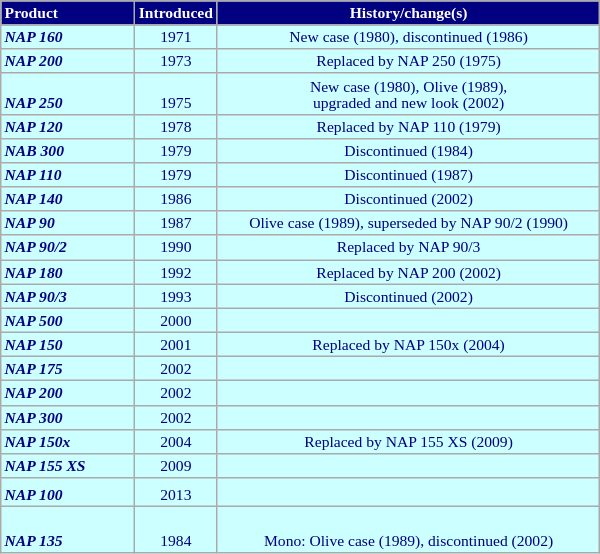<table class="wikitable floatleft" style="font-size:7.8pt">
<tr style="background-color:#000080;font-weight:bold;color:#FFFFFF">
<td width="84" height="10">Product</td>
<td width="50"  align="center">Introduced</td>
<td width="250" align="center">History/change(s)</td>
</tr>
<tr style="background-color:#CCFFFF;color:#000080">
<td style="font-weight:bold;font-style:Italic" height="10" valign="bottom">NAP 160</td>
<td align="center" valign="bottom">1971</td>
<td align="center" valign="bottom">New case (1980), discontinued (1986)</td>
</tr>
<tr style="background-color:#CCFFFF;color:#000080">
<td style="font-weight:bold;font-style:Italic" height="10" valign="bottom">NAP 200</td>
<td align="center" valign="bottom">1973</td>
<td align="center" valign="bottom">Replaced by NAP 250 (1975)</td>
</tr>
<tr style="background-color:#CCFFFF;color:#000080">
<td style="font-weight:bold;font-style:Italic" height="10" valign="bottom">NAP 250</td>
<td align="center" valign="bottom">1975</td>
<td align="center" valign="bottom">New case (1980), Olive (1989),<br>upgraded and new look (2002)</td>
</tr>
<tr style="background-color:#CCFFFF;color:#000080">
<td style="font-weight:bold;font-style:Italic" height="10" valign="bottom">NAP 120</td>
<td align="center" valign="bottom">1978</td>
<td align="center" valign="bottom">Replaced by NAP 110 (1979)</td>
</tr>
<tr style="background-color:#CCFFFF;color:#000080">
<td style="font-weight:bold;font-style:Italic" height="10" valign="bottom">NAB 300</td>
<td align="center" valign="bottom">1979</td>
<td align="center" valign="bottom">Discontinued (1984)</td>
</tr>
<tr style="background-color:#CCFFFF;color:#000080">
<td style="font-weight:bold;font-style:Italic" height="10" valign="bottom">NAP 110</td>
<td align="center" valign="bottom">1979</td>
<td align="center" valign="bottom">Discontinued (1987)</td>
</tr>
<tr style="background-color:#CCFFFF;color:#000080">
<td style="font-weight:bold;font-style:Italic" height="10" valign="bottom">NAP 140</td>
<td align="center" valign="bottom">1986</td>
<td align="center" valign="bottom">Discontinued (2002)</td>
</tr>
<tr style="background-color:#CCFFFF;color:#000080">
<td style="font-weight:bold;font-style:Italic" height="10" valign="bottom">NAP 90</td>
<td align="center" valign="bottom">1987</td>
<td align="center" valign="bottom">Olive case (1989), superseded by NAP 90/2 (1990)</td>
</tr>
<tr style="background-color:#CCFFFF;color:#000080">
<td style="font-weight:bold;font-style:Italic" height="10" valign="bottom">NAP 90/2</td>
<td align="center" valign="bottom">1990</td>
<td align="center" valign="bottom">Replaced by NAP 90/3</td>
</tr>
<tr style="background-color:#CCFFFF;color:#000080">
<td style="font-weight:bold;font-style:Italic" height="10" valign="bottom">NAP 180</td>
<td align="center" valign="bottom">1992</td>
<td align="center" valign="bottom">Replaced by NAP 200 (2002)</td>
</tr>
<tr style="background-color:#CCFFFF;color:#000080">
<td style="font-weight:bold;font-style:Italic" height="10" valign="bottom">NAP 90/3</td>
<td align="center" valign="bottom">1993</td>
<td align="center" valign="bottom">Discontinued (2002)</td>
</tr>
<tr style="background-color:#CCFFFF;color:#000080">
<td style="font-weight:bold;font-style:Italic" height="10" valign="bottom">NAP 500</td>
<td align="center" valign="bottom">2000</td>
<td align="center" valign="bottom"> </td>
</tr>
<tr style="background-color:#CCFFFF;color:#000080">
<td style="font-weight:bold;font-style:Italic" height="10" valign="bottom">NAP 150</td>
<td align="center" valign="bottom">2001</td>
<td align="center" valign="bottom">Replaced by NAP 150x (2004)</td>
</tr>
<tr style="background-color:#CCFFFF;color:#000080">
<td style="font-weight:bold;font-style:Italic" height="10" valign="bottom">NAP 175</td>
<td align="center" valign="bottom">2002</td>
<td align="center" valign="bottom"> </td>
</tr>
<tr style="background-color:#CCFFFF;color:#000080">
<td style="font-weight:bold;font-style:Italic" height="10" valign="bottom">NAP 200</td>
<td align="center" valign="bottom">2002</td>
<td align="center" valign="bottom"> </td>
</tr>
<tr style="background-color:#CCFFFF;color:#000080">
<td style="font-weight:bold;font-style:Italic" height="10" valign="bottom">NAP 300</td>
<td align="center" valign="bottom">2002</td>
<td align="center" valign="bottom"> </td>
</tr>
<tr style="background-color:#CCFFFF;color:#000080">
<td style="font-weight:bold;font-style:Italic" height="10" valign="bottom">NAP 150x</td>
<td align="center" valign="bottom">2004</td>
<td align="center" valign="bottom">Replaced by NAP 155 XS (2009)</td>
</tr>
<tr style="background-color:#CCFFFF;color:#000080">
<td style="font-weight:bold;font-style:Italic" height="10" valign="bottom">NAP 155 XS</td>
<td align="center" valign="bottom">2009</td>
<td align="center" valign="bottom"> </td>
</tr>
<tr style="background-color:#CCFFFF;color:#000080">
<td style="font-weight:bold;font-style:Italic" height="14" valign="bottom">NAP 100</td>
<td align="center" valign="bottom">2013</td>
<td align="center" valign="bottom"> </td>
</tr>
<tr style="background-color:#CCFFFF;color:#000080">
<td style="font-weight:bold;font-style:Italic" height="26" valign="bottom">NAP 135</td>
<td align="center" valign="bottom">1984</td>
<td align="center" valign="bottom">Mono: Olive case (1989), discontinued (2002)</td>
</tr>
</table>
